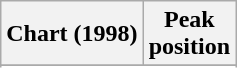<table class="wikitable sortable plainrowheaders">
<tr>
<th>Chart (1998)</th>
<th>Peak<br>position</th>
</tr>
<tr>
</tr>
<tr>
</tr>
</table>
